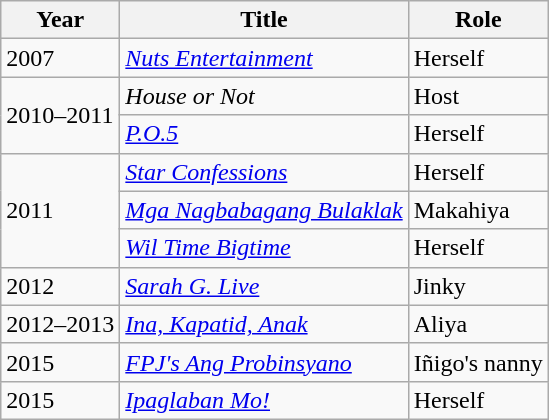<table class="wikitable sortable">
<tr>
<th>Year</th>
<th>Title</th>
<th>Role</th>
</tr>
<tr>
<td>2007</td>
<td><em><a href='#'>Nuts Entertainment</a></em></td>
<td>Herself</td>
</tr>
<tr>
<td rowspan="2">2010–2011</td>
<td><em>House or Not</em></td>
<td>Host</td>
</tr>
<tr>
<td><em><a href='#'>P.O.5</a></em></td>
<td>Herself</td>
</tr>
<tr>
<td rowspan="3">2011</td>
<td><em><a href='#'>Star Confessions</a></em></td>
<td>Herself</td>
</tr>
<tr>
<td><em><a href='#'>Mga Nagbabagang Bulaklak</a></em></td>
<td>Makahiya</td>
</tr>
<tr>
<td><em><a href='#'>Wil Time Bigtime</a></em></td>
<td>Herself</td>
</tr>
<tr>
<td>2012</td>
<td><em><a href='#'>Sarah G. Live</a></em></td>
<td>Jinky</td>
</tr>
<tr>
<td>2012–2013</td>
<td><em><a href='#'>Ina, Kapatid, Anak</a></em></td>
<td>Aliya</td>
</tr>
<tr>
<td>2015</td>
<td><em><a href='#'>FPJ's Ang Probinsyano</a></em></td>
<td>Iñigo's nanny</td>
</tr>
<tr>
<td>2015</td>
<td><em><a href='#'>Ipaglaban Mo!</a></em></td>
<td>Herself</td>
</tr>
</table>
